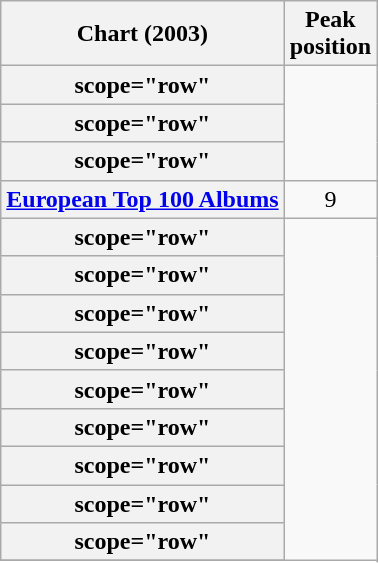<table class="wikitable plainrowheaders sortable" style="text-align:center;">
<tr>
<th scope="col">Chart (2003)</th>
<th scope="col">Peak<br>position</th>
</tr>
<tr>
<th>scope="row"</th>
</tr>
<tr>
<th>scope="row" </th>
</tr>
<tr>
<th>scope="row" </th>
</tr>
<tr>
<th scope="row"><a href='#'>European Top 100 Albums</a></th>
<td style="text-align:center;">9</td>
</tr>
<tr>
<th>scope="row" </th>
</tr>
<tr>
<th>scope="row" </th>
</tr>
<tr>
<th>scope="row" </th>
</tr>
<tr>
<th>scope="row" </th>
</tr>
<tr>
<th>scope="row" </th>
</tr>
<tr>
<th>scope="row" </th>
</tr>
<tr>
<th>scope="row" </th>
</tr>
<tr>
<th>scope="row" </th>
</tr>
<tr>
<th>scope="row" </th>
</tr>
<tr>
</tr>
</table>
